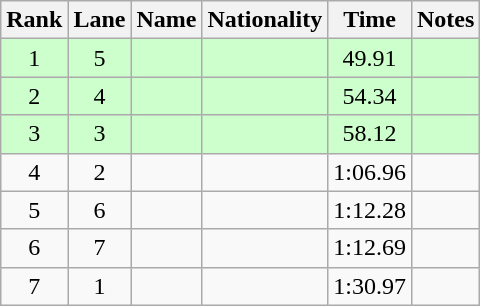<table class="wikitable sortable" style="text-align:center">
<tr>
<th>Rank</th>
<th>Lane</th>
<th>Name</th>
<th>Nationality</th>
<th>Time</th>
<th>Notes</th>
</tr>
<tr bgcolor=ccffcc>
<td>1</td>
<td>5</td>
<td align=left></td>
<td align=left></td>
<td>49.91</td>
<td><strong></strong> <strong></strong></td>
</tr>
<tr bgcolor=ccffcc>
<td>2</td>
<td>4</td>
<td align=left></td>
<td align=left></td>
<td>54.34</td>
<td><strong></strong></td>
</tr>
<tr bgcolor=ccffcc>
<td>3</td>
<td>3</td>
<td align=left></td>
<td align=left></td>
<td>58.12</td>
<td><strong></strong></td>
</tr>
<tr>
<td>4</td>
<td>2</td>
<td align=left></td>
<td align=left></td>
<td>1:06.96</td>
<td></td>
</tr>
<tr>
<td>5</td>
<td>6</td>
<td align=left></td>
<td align=left></td>
<td>1:12.28</td>
<td></td>
</tr>
<tr>
<td>6</td>
<td>7</td>
<td align=left></td>
<td align=left></td>
<td>1:12.69</td>
<td></td>
</tr>
<tr>
<td>7</td>
<td>1</td>
<td align=left></td>
<td align=left></td>
<td>1:30.97</td>
<td></td>
</tr>
</table>
